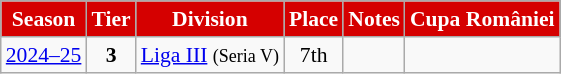<table class="wikitable" style="text-align:center; font-size:90%">
<tr>
<th style="background:#d50000; color:white; text-align:center;">Season</th>
<th style="background:#d50000; color:white; text-align:center;">Tier</th>
<th style="background:#d50000; color:white; text-align:center;">Division</th>
<th style="background:#d50000; color:white; text-align:center;">Place</th>
<th style="background:#d50000; color:white; text-align:center;">Notes</th>
<th style="background:#d50000; color:white; text-align:center;">Cupa României</th>
</tr>
<tr>
<td><a href='#'>2024–25</a></td>
<td><strong>3</strong></td>
<td><a href='#'>Liga III</a> <small>(Seria V)</small></td>
<td>7th</td>
<td></td>
<td></td>
</tr>
</table>
